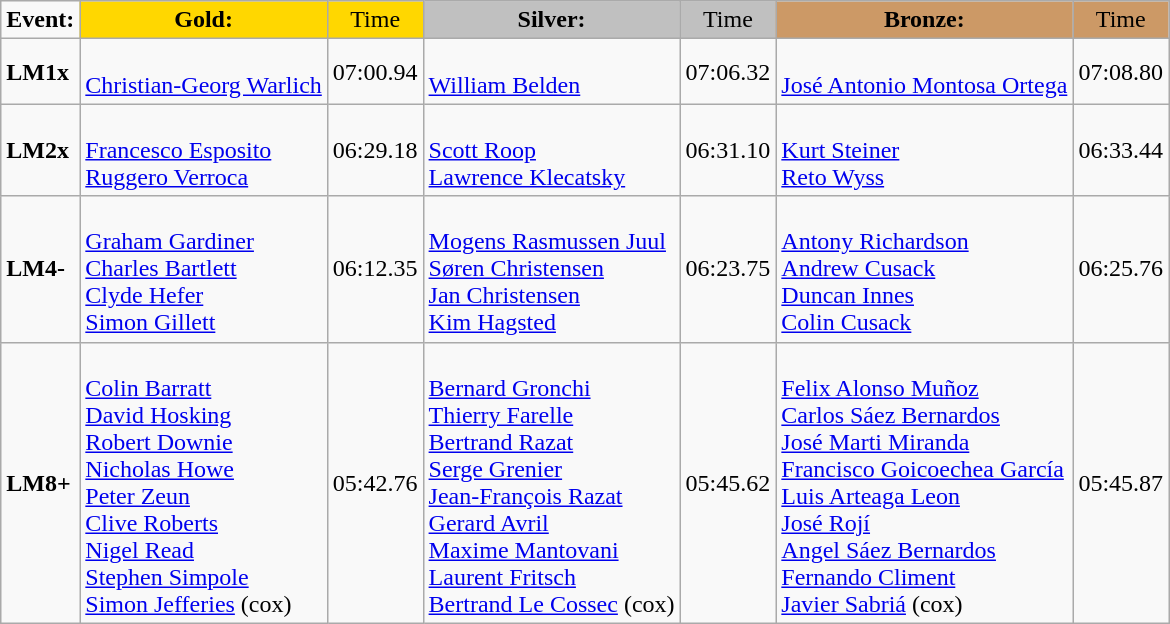<table class="wikitable">
<tr>
<td><strong>Event:</strong></td>
<td style="text-align:center;background-color:gold;"><strong>Gold:</strong></td>
<td style="text-align:center;background-color:gold;">Time</td>
<td style="text-align:center;background-color:silver;"><strong>Silver:</strong></td>
<td style="text-align:center;background-color:silver;">Time</td>
<td style="text-align:center;background-color:#CC9966;"><strong>Bronze:</strong></td>
<td style="text-align:center;background-color:#CC9966;">Time</td>
</tr>
<tr>
<td><strong>LM1x</strong></td>
<td> <br> <a href='#'>Christian-Georg Warlich</a></td>
<td>07:00.94</td>
<td> <br> <a href='#'>William Belden</a></td>
<td>07:06.32</td>
<td> <br> <a href='#'>José Antonio Montosa Ortega</a></td>
<td>07:08.80</td>
</tr>
<tr>
<td><strong>LM2x</strong></td>
<td> <br> <a href='#'>Francesco Esposito</a> <br> <a href='#'>Ruggero Verroca</a></td>
<td>06:29.18</td>
<td> <br> <a href='#'>Scott Roop</a> <br> <a href='#'>Lawrence Klecatsky</a></td>
<td>06:31.10</td>
<td> <br> <a href='#'>Kurt Steiner</a> <br> <a href='#'>Reto Wyss</a></td>
<td>06:33.44</td>
</tr>
<tr>
<td><strong>LM4-</strong></td>
<td> <br> <a href='#'>Graham Gardiner</a> <br> <a href='#'>Charles Bartlett</a> <br> <a href='#'>Clyde Hefer</a> <br> <a href='#'>Simon Gillett</a></td>
<td>06:12.35</td>
<td> <br> <a href='#'>Mogens Rasmussen Juul</a> <br> <a href='#'>Søren Christensen</a> <br> <a href='#'>Jan Christensen</a> <br> <a href='#'>Kim Hagsted</a></td>
<td>06:23.75</td>
<td> <br> <a href='#'>Antony Richardson</a> <br> <a href='#'>Andrew Cusack</a> <br> <a href='#'>Duncan Innes</a> <br> <a href='#'>Colin Cusack</a></td>
<td>06:25.76</td>
</tr>
<tr>
<td><strong>LM8+</strong></td>
<td> <br> <a href='#'>Colin Barratt</a> <br> <a href='#'>David Hosking</a> <br> <a href='#'>Robert Downie</a> <br> <a href='#'>Nicholas Howe</a> <br> <a href='#'>Peter Zeun</a> <br> <a href='#'>Clive Roberts</a> <br> <a href='#'>Nigel Read</a> <br> <a href='#'>Stephen Simpole</a> <br> <a href='#'>Simon Jefferies</a> (cox)</td>
<td>05:42.76</td>
<td> <br> <a href='#'>Bernard Gronchi</a> <br> <a href='#'>Thierry Farelle</a> <br> <a href='#'>Bertrand Razat</a> <br> <a href='#'>Serge Grenier</a> <br> <a href='#'>Jean-François Razat</a> <br> <a href='#'>Gerard Avril</a> <br> <a href='#'>Maxime Mantovani</a> <br> <a href='#'>Laurent Fritsch</a> <br> <a href='#'>Bertrand Le Cossec</a> (cox)</td>
<td>05:45.62</td>
<td> <br> <a href='#'>Felix Alonso Muñoz</a> <br> <a href='#'>Carlos Sáez Bernardos</a> <br> <a href='#'>José Marti Miranda</a> <br> <a href='#'>Francisco Goicoechea García</a> <br> <a href='#'>Luis Arteaga Leon</a> <br> <a href='#'>José Rojí</a> <br> <a href='#'>Angel Sáez Bernardos</a> <br> <a href='#'>Fernando Climent</a> <br> <a href='#'>Javier Sabriá</a> (cox)</td>
<td>05:45.87</td>
</tr>
</table>
